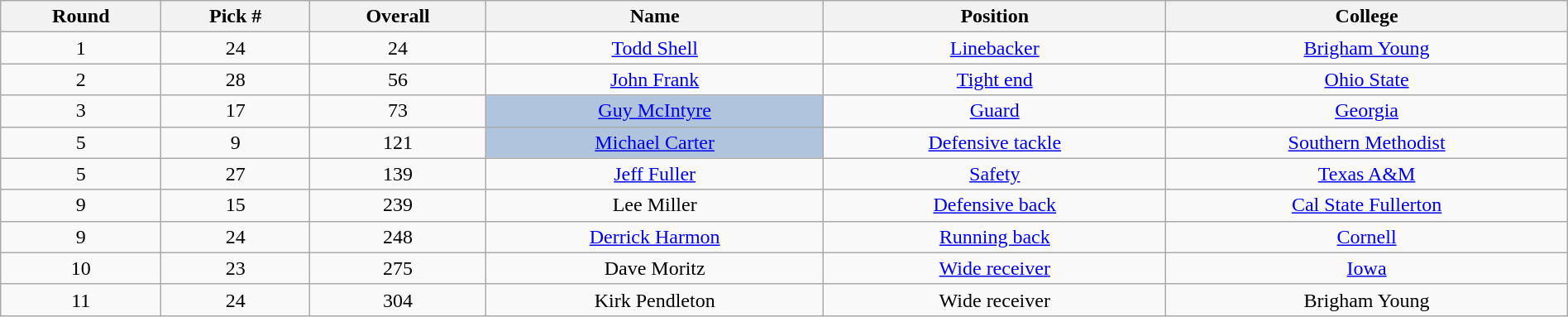<table class="wikitable sortable sortable" style="width: 100%; text-align:center">
<tr>
<th>Round</th>
<th>Pick #</th>
<th>Overall</th>
<th>Name</th>
<th>Position</th>
<th>College</th>
</tr>
<tr>
<td>1</td>
<td>24</td>
<td>24</td>
<td><a href='#'>Todd Shell</a></td>
<td><a href='#'>Linebacker</a></td>
<td><a href='#'>Brigham Young</a></td>
</tr>
<tr>
<td>2</td>
<td>28</td>
<td>56</td>
<td><a href='#'>John Frank</a></td>
<td><a href='#'>Tight end</a></td>
<td><a href='#'>Ohio State</a></td>
</tr>
<tr>
<td>3</td>
<td>17</td>
<td>73</td>
<td bgcolor=lightsteelblue><a href='#'>Guy McIntyre</a></td>
<td><a href='#'>Guard</a></td>
<td><a href='#'>Georgia</a></td>
</tr>
<tr>
<td>5</td>
<td>9</td>
<td>121</td>
<td bgcolor=lightsteelblue><a href='#'>Michael Carter</a></td>
<td><a href='#'>Defensive tackle</a></td>
<td><a href='#'>Southern Methodist</a></td>
</tr>
<tr>
<td>5</td>
<td>27</td>
<td>139</td>
<td><a href='#'>Jeff Fuller</a></td>
<td><a href='#'>Safety</a></td>
<td><a href='#'>Texas A&M</a></td>
</tr>
<tr>
<td>9</td>
<td>15</td>
<td>239</td>
<td>Lee Miller</td>
<td><a href='#'>Defensive back</a></td>
<td><a href='#'>Cal State Fullerton</a></td>
</tr>
<tr>
<td>9</td>
<td>24</td>
<td>248</td>
<td><a href='#'>Derrick Harmon</a></td>
<td><a href='#'>Running back</a></td>
<td><a href='#'>Cornell</a></td>
</tr>
<tr>
<td>10</td>
<td>23</td>
<td>275</td>
<td>Dave Moritz</td>
<td><a href='#'>Wide receiver</a></td>
<td><a href='#'>Iowa</a></td>
</tr>
<tr>
<td>11</td>
<td>24</td>
<td>304</td>
<td>Kirk Pendleton</td>
<td>Wide receiver</td>
<td>Brigham Young</td>
</tr>
</table>
